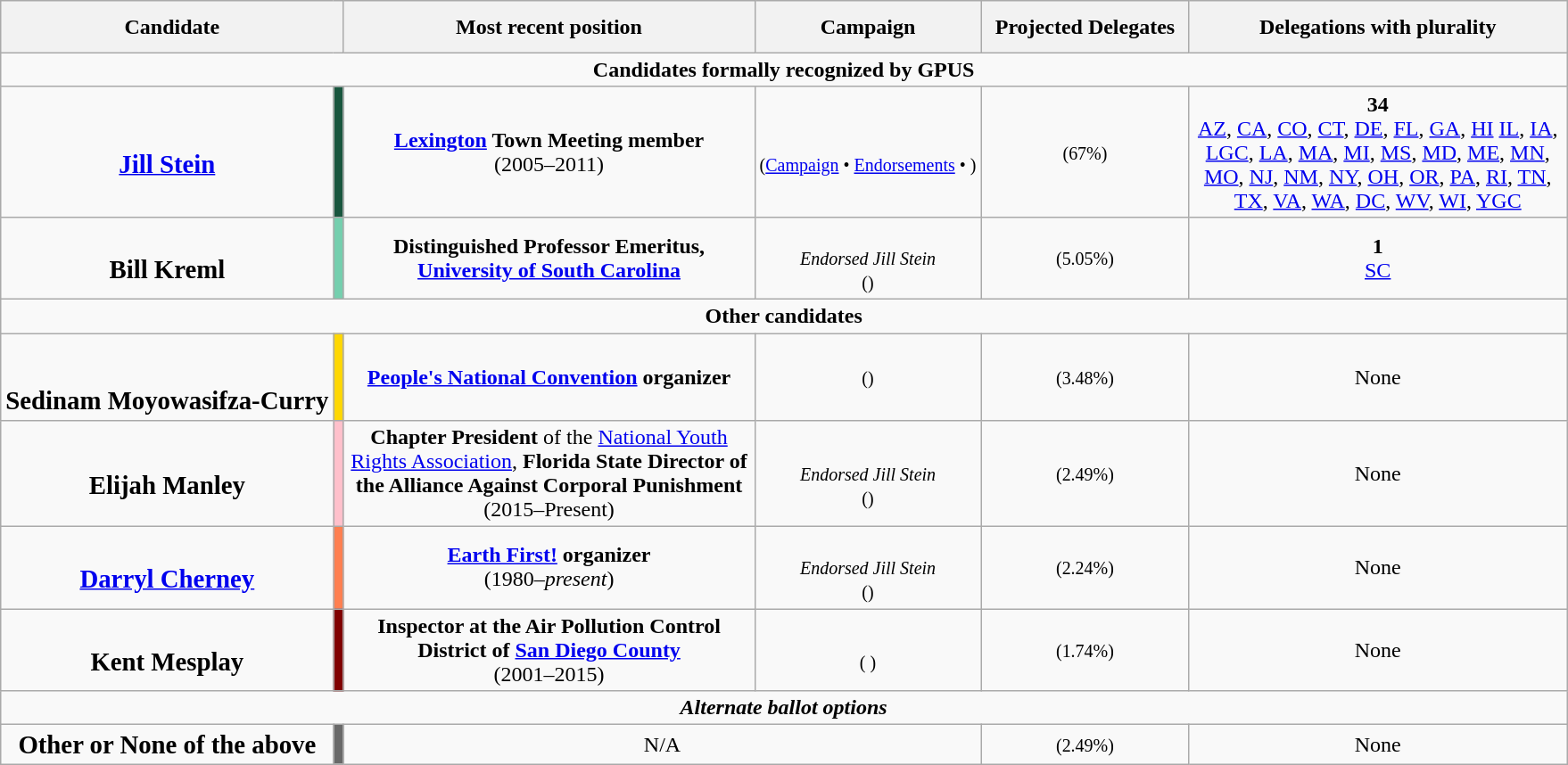<table class="wikitable sortable" style="text-align:center;">
<tr>
<th colspan=2 style="padding:10px; width:120px; ">Candidate</th>
<th style="width:300px;"  class="unsortable">Most recent position</th>
<th class="unsortable">Campaign</th>
<th style="padding:10px;text-align:center;">Projected Delegates</th>
<th style="width:275px;">Delegations with plurality</th>
</tr>
<tr>
<td colspan=6 style="text-align:center;"><strong>Candidates formally recognized by GPUS</strong></td>
</tr>
<tr>
<td data-sort-value="Stein, Jill"><br><big><strong><a href='#'>Jill Stein</a></strong></big></td>
<td style="background:#18563e;"></td>
<td><strong><a href='#'>Lexington</a> Town Meeting member</strong><br>(2005–2011)</td>
<td><br><small>(<a href='#'>Campaign</a> • <a href='#'>Endorsements</a> • )</small></td>
<td data-sort-value="120"><small>(67%)</small></td>
<td data-sort-value="17"><strong>34</strong><br><a href='#'>AZ</a>, <a href='#'>CA</a>,  <a href='#'>CO</a>, <a href='#'>CT</a>, <a href='#'>DE</a>, <a href='#'>FL</a>, <a href='#'>GA</a>, <a href='#'>HI</a> <a href='#'>IL</a>, <a href='#'>IA</a>, <a href='#'>LGC</a>, <a href='#'>LA</a>,  <a href='#'>MA</a>, <a href='#'>MI</a>, <a href='#'>MS</a>, <a href='#'>MD</a>, <a href='#'>ME</a>, <a href='#'>MN</a>, <a href='#'>MO</a>, <a href='#'>NJ</a>, <a href='#'>NM</a>, <a href='#'>NY</a>, <a href='#'>OH</a>, <a href='#'>OR</a>, <a href='#'>PA</a>, <a href='#'>RI</a>, <a href='#'>TN</a>, <a href='#'>TX</a>, <a href='#'>VA</a>, <a href='#'>WA</a>, <a href='#'>DC</a>, <a href='#'>WV</a>, <a href='#'>WI</a>, <a href='#'>YGC</a></td>
</tr>
<tr>
<td data-sort-value="Kreml, William"><br><big><strong>Bill Kreml</strong></big></td>
<td style="background:#74cfae;"></td>
<td><strong>Distinguished Professor Emeritus,<br><a href='#'>University of South Carolina</a></strong></td>
<td><br><small><em>Endorsed Jill Stein</em><br>()</small></td>
<td data-sort-value="011"><small>(5.05%)</small></td>
<td data-sort-value="01"><strong>1</strong><br><a href='#'>SC</a></td>
</tr>
<tr>
<td colspan=6 style="text-align:center;"><strong>Other candidates</strong></td>
</tr>
<tr f>
<td data-sort-value="Curry, Sedinam"><br><br><big><strong>Sedinam Moyowasifza-Curry</strong></big></td>
<td style="background:gold;"></td>
<td><strong><a href='#'>People's National Convention</a> organizer</strong></td>
<td><small>()</small></td>
<td data-sort-value="005"><small>(3.48%)</small></td>
<td data-sort-value="00">None</td>
</tr>
<tr>
<td data-sort-value="Manley, Elijah"><br><big><strong>Elijah Manley</strong></big></td>
<td style="background:pink;"></td>
<td><strong>Chapter President</strong> of the <a href='#'>National Youth Rights Association</a>, <strong>Florida State Director of the Alliance Against Corporal Punishment</strong><br>(2015–Present)</td>
<td><br><small><em>Endorsed Jill Stein</em><br>()</small></td>
<td data-sort-value="000"><small>(2.49%)</small></td>
<td data-sort-value="00">None</td>
</tr>
<tr>
<td data-sort-value="Cherney, Darryl"><br><big><strong><a href='#'>Darryl Cherney</a></strong></big></td>
<td style="background:coral;"></td>
<td><strong><a href='#'>Earth First!</a> organizer</strong><br>(1980–<em>present</em>)</td>
<td><br><small><em>Endorsed Jill Stein</em><br>()</small></td>
<td data-sort-value="002"><small>(2.24%)</small></td>
<td data-sort-value="00">None</td>
</tr>
<tr>
<td data-sort-value="Mesplay, Kent"><br><big><strong>Kent Mesplay</strong></big></td>
<td style="background:maroon;"></td>
<td><strong>Inspector at the Air Pollution Control<br>District of <a href='#'>San Diego County</a></strong><br>(2001–2015)</td>
<td><br><small>( )</small></td>
<td data-sort-value="004"><small>(1.74%)</small></td>
<td data-sort-value="00">None</td>
</tr>
<tr>
<td colspan=6 style="text-align:center;"><strong><em>Alternate ballot options</em></strong></td>
</tr>
<tr>
<td data-sort-value="Uncommitted"><big><strong>Other or None of the above </strong></big></td>
<td style="background:dimGrey;"></td>
<td colspan=2>N/A</td>
<td data-sort-value="008"><small>(2.49%)</small></td>
<td data-sort-value="00">None</td>
</tr>
</table>
